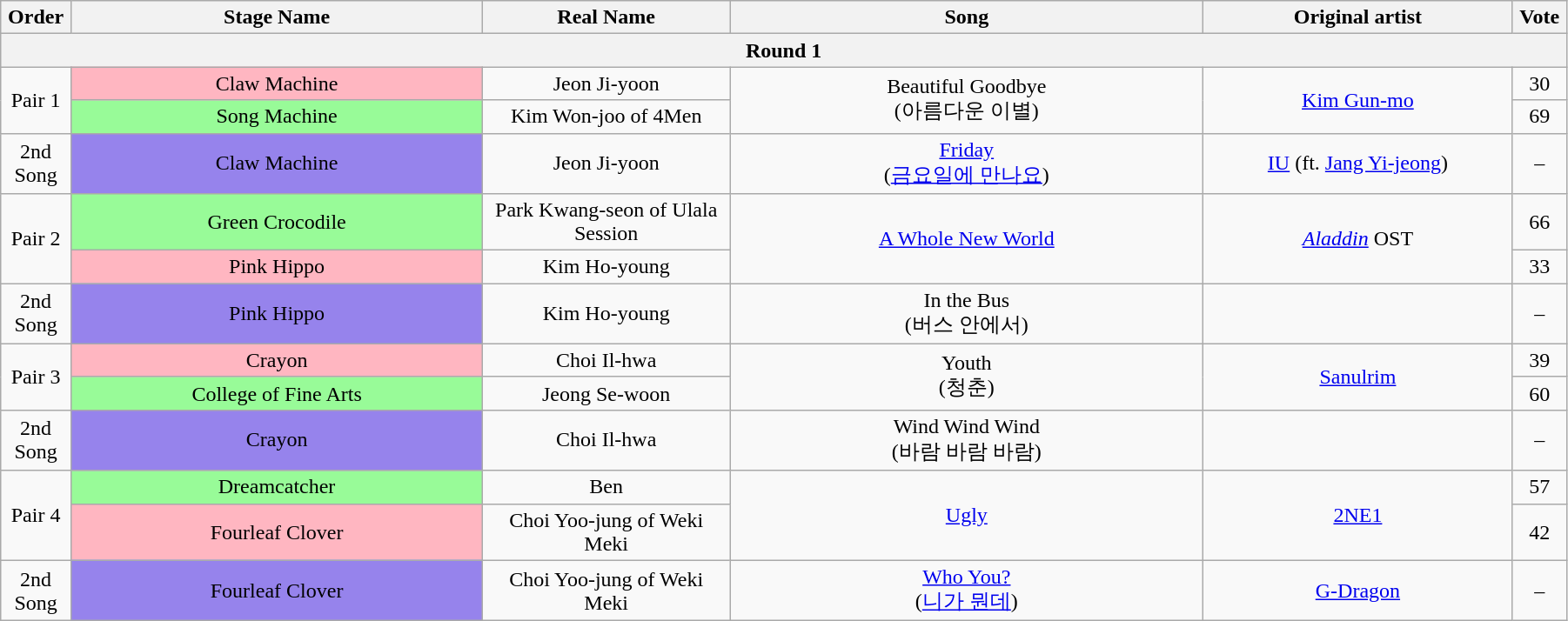<table class="wikitable" style="text-align:center; width:95%;">
<tr>
<th style="width:1%;">Order</th>
<th style="width:20%;">Stage Name</th>
<th style="width:12%;">Real Name</th>
<th style="width:23%;">Song</th>
<th style="width:15%;">Original artist</th>
<th style="width:1%;">Vote</th>
</tr>
<tr>
<th colspan=6>Round 1</th>
</tr>
<tr>
<td rowspan=2>Pair 1</td>
<td bgcolor="lightpink">Claw Machine</td>
<td>Jeon Ji-yoon</td>
<td rowspan=2>Beautiful Goodbye<br>(아름다운 이별)</td>
<td rowspan=2><a href='#'>Kim Gun-mo</a></td>
<td>30</td>
</tr>
<tr>
<td bgcolor="palegreen">Song Machine</td>
<td>Kim Won-joo of 4Men</td>
<td>69</td>
</tr>
<tr>
<td>2nd Song</td>
<td bgcolor="#9683EC">Claw Machine</td>
<td>Jeon Ji-yoon</td>
<td><a href='#'>Friday</a><br>(<a href='#'>금요일에 만나요</a>)</td>
<td><a href='#'>IU</a> (ft. <a href='#'>Jang Yi-jeong</a>)</td>
<td>–</td>
</tr>
<tr>
<td rowspan=2>Pair 2</td>
<td bgcolor="palegreen">Green Crocodile</td>
<td>Park Kwang-seon of Ulala Session</td>
<td rowspan=2><a href='#'>A Whole New World</a></td>
<td rowspan=2><em><a href='#'>Aladdin</a></em> OST</td>
<td>66</td>
</tr>
<tr>
<td bgcolor="lightpink">Pink Hippo</td>
<td>Kim Ho-young</td>
<td>33</td>
</tr>
<tr>
<td>2nd Song</td>
<td bgcolor="#9683EC">Pink Hippo</td>
<td>Kim Ho-young</td>
<td>In the Bus<br>(버스 안에서)</td>
<td></td>
<td>–</td>
</tr>
<tr>
<td rowspan=2>Pair 3</td>
<td bgcolor="lightpink">Crayon</td>
<td>Choi Il-hwa</td>
<td rowspan=2>Youth<br>(청춘)</td>
<td rowspan=2><a href='#'>Sanulrim</a></td>
<td>39</td>
</tr>
<tr>
<td bgcolor="palegreen">College of Fine Arts</td>
<td>Jeong Se-woon</td>
<td>60</td>
</tr>
<tr>
<td>2nd Song</td>
<td bgcolor="#9683EC">Crayon</td>
<td>Choi Il-hwa</td>
<td>Wind Wind Wind<br>(바람 바람 바람)</td>
<td></td>
<td>–</td>
</tr>
<tr>
<td rowspan=2>Pair 4</td>
<td bgcolor="palegreen">Dreamcatcher</td>
<td>Ben</td>
<td rowspan=2><a href='#'>Ugly</a></td>
<td rowspan=2><a href='#'>2NE1</a></td>
<td>57</td>
</tr>
<tr>
<td bgcolor="lightpink">Fourleaf Clover</td>
<td>Choi Yoo-jung of Weki Meki</td>
<td>42</td>
</tr>
<tr>
<td>2nd Song</td>
<td bgcolor="#9683EC">Fourleaf Clover</td>
<td>Choi Yoo-jung of Weki Meki</td>
<td><a href='#'>Who You?</a><br>(<a href='#'>니가 뭔데</a>)</td>
<td><a href='#'>G-Dragon</a></td>
<td>–</td>
</tr>
</table>
